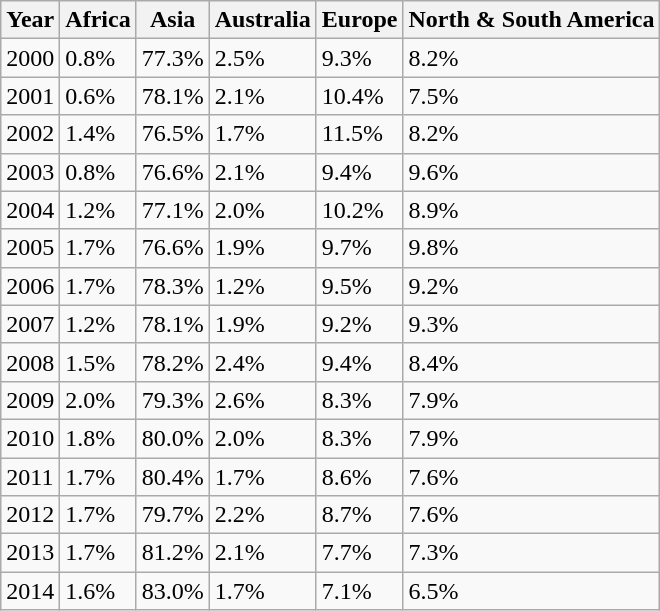<table class="wikitable">
<tr>
<th><strong>Year</strong></th>
<th><strong>Africa</strong></th>
<th><strong>Asia</strong></th>
<th><strong>Australia</strong></th>
<th><strong>Europe</strong></th>
<th><strong>North & South America</strong></th>
</tr>
<tr>
<td>2000</td>
<td>0.8%</td>
<td>77.3%</td>
<td>2.5%</td>
<td>9.3%</td>
<td>8.2%</td>
</tr>
<tr>
<td>2001</td>
<td>0.6%</td>
<td>78.1%</td>
<td>2.1%</td>
<td>10.4%</td>
<td>7.5%</td>
</tr>
<tr>
<td>2002</td>
<td>1.4%</td>
<td>76.5%</td>
<td>1.7%</td>
<td>11.5%</td>
<td>8.2%</td>
</tr>
<tr>
<td>2003</td>
<td>0.8%</td>
<td>76.6%</td>
<td>2.1%</td>
<td>9.4%</td>
<td>9.6%</td>
</tr>
<tr>
<td>2004</td>
<td>1.2%</td>
<td>77.1%</td>
<td>2.0%</td>
<td>10.2%</td>
<td>8.9%</td>
</tr>
<tr>
<td>2005</td>
<td>1.7%</td>
<td>76.6%</td>
<td>1.9%</td>
<td>9.7%</td>
<td>9.8%</td>
</tr>
<tr>
<td>2006</td>
<td>1.7%</td>
<td>78.3%</td>
<td>1.2%</td>
<td>9.5%</td>
<td>9.2%</td>
</tr>
<tr>
<td>2007</td>
<td>1.2%</td>
<td>78.1%</td>
<td>1.9%</td>
<td>9.2%</td>
<td>9.3%</td>
</tr>
<tr>
<td>2008</td>
<td>1.5%</td>
<td>78.2%</td>
<td>2.4%</td>
<td>9.4%</td>
<td>8.4%</td>
</tr>
<tr>
<td>2009</td>
<td>2.0%</td>
<td>79.3%</td>
<td>2.6%</td>
<td>8.3%</td>
<td>7.9%</td>
</tr>
<tr>
<td>2010</td>
<td>1.8%</td>
<td>80.0%</td>
<td>2.0%</td>
<td>8.3%</td>
<td>7.9%</td>
</tr>
<tr>
<td>2011</td>
<td>1.7%</td>
<td>80.4%</td>
<td>1.7%</td>
<td>8.6%</td>
<td>7.6%</td>
</tr>
<tr>
<td>2012</td>
<td>1.7%</td>
<td>79.7%</td>
<td>2.2%</td>
<td>8.7%</td>
<td>7.6%</td>
</tr>
<tr>
<td>2013</td>
<td>1.7%</td>
<td>81.2%</td>
<td>2.1%</td>
<td>7.7%</td>
<td>7.3%</td>
</tr>
<tr>
<td>2014</td>
<td>1.6%</td>
<td>83.0%</td>
<td>1.7%</td>
<td>7.1%</td>
<td>6.5%</td>
</tr>
</table>
